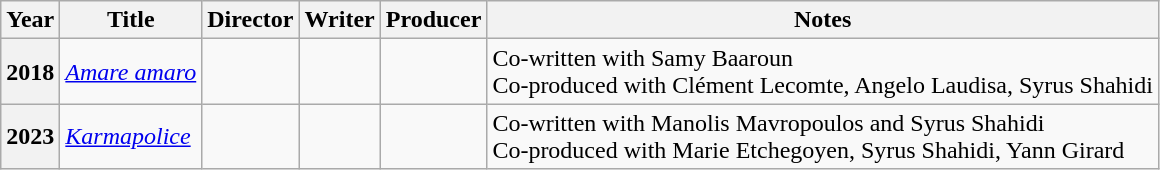<table class="wikitable plainrowheaders">
<tr>
<th>Year</th>
<th>Title</th>
<th>Director</th>
<th>Writer</th>
<th>Producer</th>
<th>Notes</th>
</tr>
<tr>
<th scope="row"><strong>2018</strong></th>
<td><em><a href='#'>Amare amaro</a></em></td>
<td></td>
<td></td>
<td></td>
<td>Co-written with Samy Baaroun<br>Co-produced with Clément Lecomte, Angelo Laudisa, Syrus Shahidi</td>
</tr>
<tr>
<th scope="row"><strong>2023</strong></th>
<td><em><a href='#'>Karmapolice</a></em></td>
<td></td>
<td></td>
<td></td>
<td>Co-written with Manolis Mavropoulos and Syrus Shahidi<br>Co-produced with Marie Etchegoyen, Syrus Shahidi, Yann Girard</td>
</tr>
</table>
